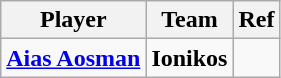<table class="wikitable" style="text-align: left;">
<tr>
<th>Player</th>
<th>Team</th>
<th>Ref</th>
</tr>
<tr>
<td> <strong><a href='#'>Aias Aosman</a></strong></td>
<td><strong>Ionikos</strong></td>
<td align="center"></td>
</tr>
</table>
